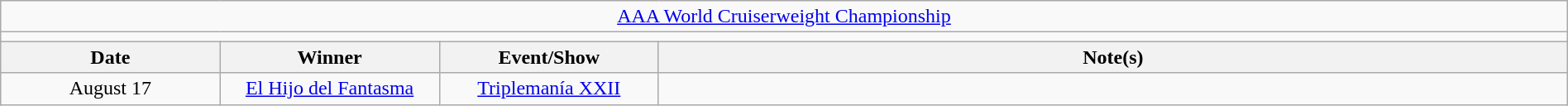<table class="wikitable" style="text-align:center; width:100%;">
<tr>
<td colspan="5"><a href='#'>AAA World Cruiserweight Championship</a></td>
</tr>
<tr>
<td colspan="5"><strong></strong></td>
</tr>
<tr>
<th width="14%">Date</th>
<th width="14%">Winner</th>
<th width="14%">Event/Show</th>
<th width="58%">Note(s)</th>
</tr>
<tr>
<td>August 17</td>
<td><a href='#'>El Hijo del Fantasma</a></td>
<td><a href='#'>Triplemanía XXII</a></td>
<td align="left"></td>
</tr>
</table>
